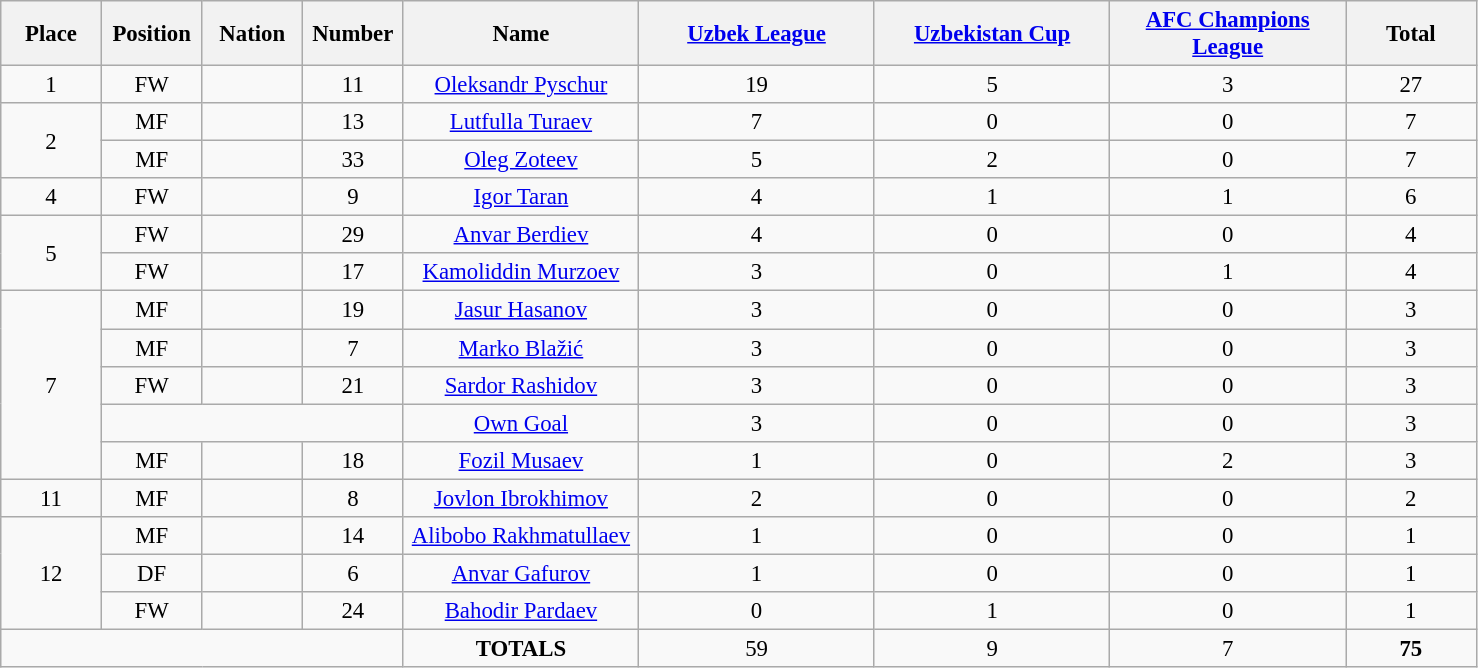<table class="wikitable" style="font-size: 95%; text-align: center;">
<tr>
<th width=60>Place</th>
<th width=60>Position</th>
<th width=60>Nation</th>
<th width=60>Number</th>
<th width=150>Name</th>
<th width=150><a href='#'>Uzbek League</a></th>
<th width=150><a href='#'>Uzbekistan Cup</a></th>
<th width=150><a href='#'>AFC Champions League</a></th>
<th width=80><strong>Total</strong></th>
</tr>
<tr>
<td>1</td>
<td>FW</td>
<td></td>
<td>11</td>
<td><a href='#'>Oleksandr Pyschur</a></td>
<td>19</td>
<td>5</td>
<td>3</td>
<td>27</td>
</tr>
<tr>
<td rowspan=2>2</td>
<td>MF</td>
<td></td>
<td>13</td>
<td><a href='#'>Lutfulla Turaev</a></td>
<td>7</td>
<td>0</td>
<td>0</td>
<td>7</td>
</tr>
<tr>
<td>MF</td>
<td></td>
<td>33</td>
<td><a href='#'>Oleg Zoteev</a></td>
<td>5</td>
<td>2</td>
<td>0</td>
<td>7</td>
</tr>
<tr>
<td>4</td>
<td>FW</td>
<td></td>
<td>9</td>
<td><a href='#'>Igor Taran</a></td>
<td>4</td>
<td>1</td>
<td>1</td>
<td>6</td>
</tr>
<tr>
<td rowspan=2>5</td>
<td>FW</td>
<td></td>
<td>29</td>
<td><a href='#'>Anvar Berdiev</a></td>
<td>4</td>
<td>0</td>
<td>0</td>
<td>4</td>
</tr>
<tr>
<td>FW</td>
<td></td>
<td>17</td>
<td><a href='#'>Kamoliddin Murzoev</a></td>
<td>3</td>
<td>0</td>
<td>1</td>
<td>4</td>
</tr>
<tr>
<td rowspan=5>7</td>
<td>MF</td>
<td></td>
<td>19</td>
<td><a href='#'>Jasur Hasanov</a></td>
<td>3</td>
<td>0</td>
<td>0</td>
<td>3</td>
</tr>
<tr>
<td>MF</td>
<td></td>
<td>7</td>
<td><a href='#'>Marko Blažić</a></td>
<td>3</td>
<td>0</td>
<td>0</td>
<td>3</td>
</tr>
<tr>
<td>FW</td>
<td></td>
<td>21</td>
<td><a href='#'>Sardor Rashidov</a></td>
<td>3</td>
<td>0</td>
<td>0</td>
<td>3</td>
</tr>
<tr>
<td colspan=3></td>
<td><a href='#'>Own Goal</a></td>
<td>3</td>
<td>0</td>
<td>0</td>
<td>3</td>
</tr>
<tr>
<td>MF</td>
<td></td>
<td>18</td>
<td><a href='#'>Fozil Musaev</a></td>
<td>1</td>
<td>0</td>
<td>2</td>
<td>3</td>
</tr>
<tr>
<td>11</td>
<td>MF</td>
<td></td>
<td>8</td>
<td><a href='#'>Jovlon Ibrokhimov</a></td>
<td>2</td>
<td>0</td>
<td>0</td>
<td>2</td>
</tr>
<tr>
<td rowspan=3>12</td>
<td>MF</td>
<td></td>
<td>14</td>
<td><a href='#'>Alibobo Rakhmatullaev</a></td>
<td>1</td>
<td>0</td>
<td>0</td>
<td>1</td>
</tr>
<tr>
<td>DF</td>
<td></td>
<td>6</td>
<td><a href='#'>Anvar Gafurov</a></td>
<td>1</td>
<td>0</td>
<td>0</td>
<td>1</td>
</tr>
<tr>
<td>FW</td>
<td></td>
<td>24</td>
<td><a href='#'>Bahodir Pardaev</a></td>
<td>0</td>
<td>1</td>
<td>0</td>
<td>1</td>
</tr>
<tr>
<td colspan=4></td>
<td><strong>TOTALS</strong></td>
<td>59</td>
<td>9</td>
<td>7</td>
<td><strong>75</strong></td>
</tr>
</table>
